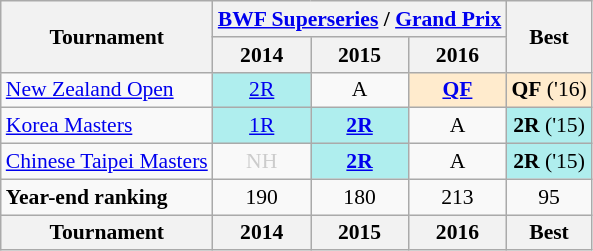<table class="wikitable" style="font-size: 90%; text-align:center">
<tr>
<th rowspan="2">Tournament</th>
<th colspan="3"><a href='#'>BWF Superseries</a> / <a href='#'>Grand Prix</a></th>
<th rowspan="2">Best</th>
</tr>
<tr>
<th>2014</th>
<th>2015</th>
<th>2016</th>
</tr>
<tr>
<td align=left><a href='#'>New Zealand Open</a></td>
<td bgcolor=AFEEEE><a href='#'>2R</a></td>
<td>A</td>
<td bgcolor=FFEBCD><strong><a href='#'>QF</a></strong></td>
<td bgcolor=FFEBCD><strong>QF</strong> ('16)</td>
</tr>
<tr>
<td align=left><a href='#'>Korea Masters</a></td>
<td bgcolor=AFEEEE><a href='#'>1R</a></td>
<td bgcolor=AFEEEE><strong><a href='#'>2R</a></strong></td>
<td>A</td>
<td bgcolor=AFEEEE><strong>2R</strong> ('15)</td>
</tr>
<tr>
<td align=left><a href='#'>Chinese Taipei Masters</a></td>
<td style=color:#ccc>NH</td>
<td bgcolor=AFEEEE><strong><a href='#'>2R</a></strong></td>
<td>A</td>
<td bgcolor=AFEEEE><strong>2R</strong> ('15)</td>
</tr>
<tr>
<td align=left><strong>Year-end ranking</strong></td>
<td>190</td>
<td>180</td>
<td>213</td>
<td>95</td>
</tr>
<tr>
<th>Tournament</th>
<th>2014</th>
<th>2015</th>
<th>2016</th>
<th>Best</th>
</tr>
</table>
